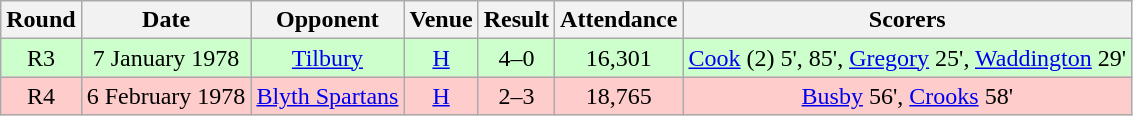<table class="wikitable" style="font-size:100%; text-align:center">
<tr>
<th>Round</th>
<th>Date</th>
<th>Opponent</th>
<th>Venue</th>
<th>Result</th>
<th>Attendance</th>
<th>Scorers</th>
</tr>
<tr style="background-color: #CCFFCC;">
<td>R3</td>
<td>7 January 1978</td>
<td><a href='#'>Tilbury</a></td>
<td><a href='#'>H</a></td>
<td>4–0</td>
<td>16,301</td>
<td><a href='#'>Cook</a> (2) 5', 85', <a href='#'>Gregory</a> 25', <a href='#'>Waddington</a> 29'</td>
</tr>
<tr style="background-color: #FFCCCC;">
<td>R4</td>
<td>6 February 1978</td>
<td><a href='#'>Blyth Spartans</a></td>
<td><a href='#'>H</a></td>
<td>2–3</td>
<td>18,765</td>
<td><a href='#'>Busby</a> 56', <a href='#'>Crooks</a> 58'</td>
</tr>
</table>
